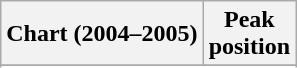<table class="wikitable sortable plainrowheaders" style="text-align:center">
<tr>
<th scope="col">Chart (2004–2005)</th>
<th scope="col">Peak<br>position</th>
</tr>
<tr>
</tr>
<tr>
</tr>
<tr>
</tr>
<tr>
</tr>
<tr>
</tr>
<tr>
</tr>
<tr>
</tr>
<tr>
</tr>
<tr>
</tr>
<tr>
</tr>
<tr>
</tr>
<tr>
</tr>
<tr>
</tr>
<tr>
</tr>
<tr>
</tr>
<tr>
</tr>
<tr>
</tr>
<tr>
</tr>
</table>
